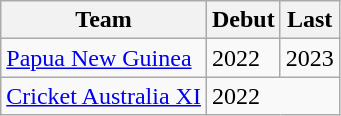<table class="wikitable sortable">
<tr>
<th>Team</th>
<th>Debut</th>
<th>Last</th>
</tr>
<tr>
<td><a href='#'>Papua New Guinea</a></td>
<td>2022</td>
<td>2023</td>
</tr>
<tr>
<td><a href='#'>Cricket Australia XI</a></td>
<td colspan=2>2022</td>
</tr>
</table>
